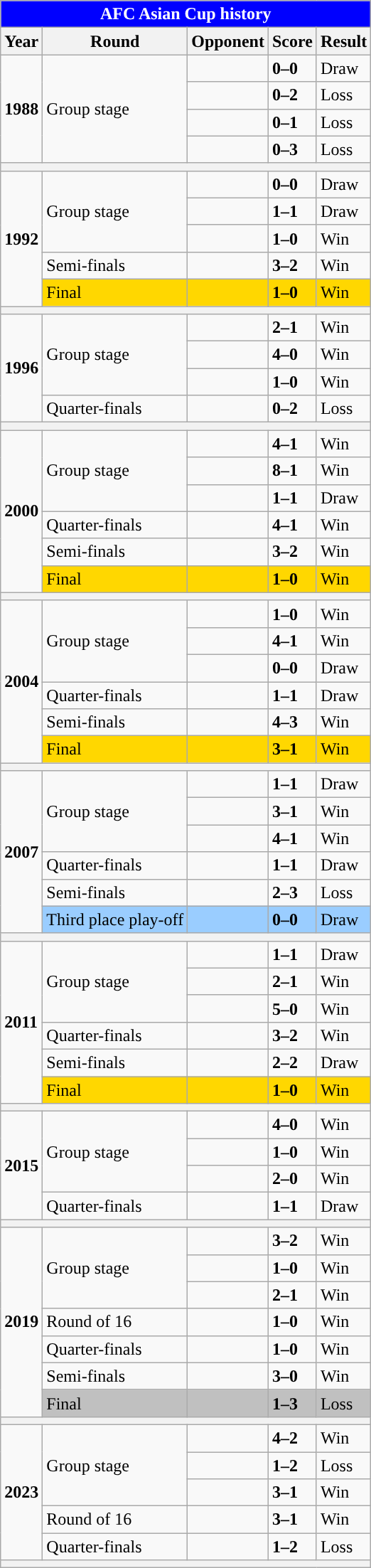<table class="wikitable collapsible">
<tr>
<th colspan="5"style=background:blue;color:white>AFC Asian Cup history</th>
</tr>
<tr>
<th>Year</th>
<th>Round</th>
<th>Opponent</th>
<th>Score</th>
<th>Result</th>
</tr>
<tr>
<td rowspan="4"><strong>1988</strong></td>
<td rowspan="4">Group stage</td>
<td style="text-align:left;"></td>
<td><strong>0–0</strong></td>
<td>Draw</td>
</tr>
<tr>
<td style="text-align:left;"></td>
<td><strong>0–2</strong></td>
<td>Loss</td>
</tr>
<tr>
<td style="text-align:left;"></td>
<td><strong>0–1</strong></td>
<td>Loss</td>
</tr>
<tr>
<td style="text-align:left;"></td>
<td><strong>0–3</strong></td>
<td>Loss</td>
</tr>
<tr>
<th colspan="5"></th>
</tr>
<tr>
<td rowspan="5"><strong>1992</strong></td>
<td rowspan="3">Group stage</td>
<td style="text-align:left;"></td>
<td><strong>0–0</strong></td>
<td>Draw</td>
</tr>
<tr>
<td style="text-align:left;"></td>
<td><strong>1–1</strong></td>
<td>Draw</td>
</tr>
<tr>
<td style="text-align:left;"></td>
<td><strong>1–0</strong></td>
<td>Win</td>
</tr>
<tr>
<td>Semi-finals</td>
<td style="text-align:left;"></td>
<td><strong>3–2</strong></td>
<td>Win</td>
</tr>
<tr style="background:gold;">
<td>Final</td>
<td style="text-align:left;"></td>
<td><strong>1–0</strong></td>
<td>Win</td>
</tr>
<tr>
<th colspan="5"></th>
</tr>
<tr>
<td rowspan="4"><strong>1996</strong></td>
<td rowspan="3">Group stage</td>
<td align="left"></td>
<td><strong>2–1</strong></td>
<td>Win</td>
</tr>
<tr>
<td style="text-align:left;"></td>
<td><strong>4–0</strong></td>
<td>Win</td>
</tr>
<tr>
<td style="text-align:left;"></td>
<td><strong>1–0</strong></td>
<td>Win</td>
</tr>
<tr>
<td>Quarter-finals</td>
<td style="text-align:left;"></td>
<td><strong>0–2</strong></td>
<td>Loss</td>
</tr>
<tr>
<th colspan="5"></th>
</tr>
<tr>
<td rowspan="6"><strong>2000</strong></td>
<td rowspan="3">Group stage</td>
<td style="text-align:left;"></td>
<td><strong>4–1</strong></td>
<td>Win</td>
</tr>
<tr>
<td style="text-align:left;"></td>
<td><strong>8–1</strong></td>
<td>Win</td>
</tr>
<tr>
<td style="text-align:left;"></td>
<td><strong>1–1</strong></td>
<td>Draw</td>
</tr>
<tr>
<td>Quarter-finals</td>
<td style="text-align:left;"></td>
<td><strong>4–1</strong></td>
<td>Win</td>
</tr>
<tr>
<td>Semi-finals</td>
<td style="text-align:left;"></td>
<td><strong>3–2</strong></td>
<td>Win</td>
</tr>
<tr style="background:gold;">
<td>Final</td>
<td style="text-align:left;"></td>
<td><strong>1–0</strong></td>
<td>Win</td>
</tr>
<tr>
<th colspan="5"></th>
</tr>
<tr>
<td rowspan="6"><strong>2004</strong></td>
<td rowspan="3">Group stage</td>
<td style="text-align:left;"></td>
<td><strong>1–0</strong></td>
<td>Win</td>
</tr>
<tr>
<td style="text-align:left;"></td>
<td><strong>4–1</strong></td>
<td>Win</td>
</tr>
<tr>
<td style="text-align:left;"></td>
<td><strong>0–0</strong></td>
<td>Draw</td>
</tr>
<tr>
<td>Quarter-finals</td>
<td style="text-align:left;"></td>
<td><strong>1–1</strong> </td>
<td>Draw </td>
</tr>
<tr>
<td>Semi-finals</td>
<td style="text-align:left;"></td>
<td><strong>4–3</strong></td>
<td>Win</td>
</tr>
<tr style="background:gold;">
<td>Final</td>
<td style="text-align:left;"></td>
<td><strong>3–1</strong></td>
<td>Win</td>
</tr>
<tr>
<th colspan="5"></th>
</tr>
<tr>
<td rowspan="6"><strong>2007</strong></td>
<td rowspan="3">Group stage</td>
<td style="text-align:left;"></td>
<td><strong>1–1</strong></td>
<td>Draw</td>
</tr>
<tr>
<td style="text-align:left;"></td>
<td><strong>3–1</strong></td>
<td>Win</td>
</tr>
<tr>
<td style="text-align:left;"></td>
<td><strong>4–1</strong></td>
<td>Win</td>
</tr>
<tr>
<td>Quarter-finals</td>
<td style="text-align:left;"></td>
<td><strong>1–1</strong> </td>
<td>Draw </td>
</tr>
<tr>
<td>Semi-finals</td>
<td style="text-align:left;"></td>
<td><strong>2–3</strong></td>
<td>Loss</td>
</tr>
<tr style="background:#9ACDFF;">
<td>Third place play-off</td>
<td style="text-align:left;"></td>
<td><strong>0–0</strong> </td>
<td>Draw </td>
</tr>
<tr>
<th colspan="5"></th>
</tr>
<tr>
<td rowspan="6"><strong>2011</strong></td>
<td rowspan="3">Group stage</td>
<td style="text-align:left;"></td>
<td><strong>1–1</strong></td>
<td>Draw</td>
</tr>
<tr>
<td style="text-align:left;"></td>
<td><strong>2–1</strong></td>
<td>Win</td>
</tr>
<tr>
<td style="text-align:left;"></td>
<td><strong>5–0</strong></td>
<td>Win</td>
</tr>
<tr>
<td>Quarter-finals</td>
<td style="text-align:left;"></td>
<td><strong>3–2</strong></td>
<td>Win</td>
</tr>
<tr>
<td>Semi-finals</td>
<td style="text-align:left;"></td>
<td><strong>2–2</strong> </td>
<td>Draw </td>
</tr>
<tr style="background:gold;">
<td>Final</td>
<td style="text-align:left;"></td>
<td><strong>1–0</strong></td>
<td>Win</td>
</tr>
<tr>
<th colspan="5"></th>
</tr>
<tr>
<td rowspan="4"><strong>2015</strong></td>
<td rowspan="3">Group stage</td>
<td style="text-align:left;"></td>
<td><strong>4–0</strong></td>
<td>Win</td>
</tr>
<tr>
<td style="text-align:left;"></td>
<td><strong>1–0</strong></td>
<td>Win</td>
</tr>
<tr>
<td style="text-align:left;"></td>
<td><strong>2–0</strong></td>
<td>Win</td>
</tr>
<tr>
<td>Quarter-finals</td>
<td style="text-align:left;"></td>
<td><strong>1–1</strong> </td>
<td>Draw </td>
</tr>
<tr>
<th colspan="5"></th>
</tr>
<tr>
<td rowspan="7"><strong>2019</strong></td>
<td rowspan="3">Group stage</td>
<td style="text-align:left;"></td>
<td><strong>3–2</strong></td>
<td>Win</td>
</tr>
<tr>
<td style="text-align:left;"></td>
<td><strong>1–0</strong></td>
<td>Win</td>
</tr>
<tr>
<td style="text-align:left;"></td>
<td><strong>2–1</strong></td>
<td>Win</td>
</tr>
<tr>
<td>Round of 16</td>
<td style="text-align:left;"></td>
<td><strong>1–0</strong></td>
<td>Win</td>
</tr>
<tr>
<td>Quarter-finals</td>
<td style="text-align:left;"></td>
<td><strong>1–0</strong></td>
<td>Win</td>
</tr>
<tr>
<td>Semi-finals</td>
<td style="text-align:left;"></td>
<td><strong>3–0</strong></td>
<td>Win</td>
</tr>
<tr style="background:silver;">
<td>Final</td>
<td style="text-align:left;"></td>
<td><strong>1–3</strong></td>
<td>Loss</td>
</tr>
<tr>
<th colspan="5"></th>
</tr>
<tr>
<td rowspan="5"><strong>2023</strong></td>
<td rowspan="3">Group stage</td>
<td style="text-align:left;"></td>
<td><strong>4–2</strong></td>
<td>Win</td>
</tr>
<tr>
<td style="text-align:left;"></td>
<td><strong>1–2</strong></td>
<td>Loss</td>
</tr>
<tr>
<td style="text-align:left;"></td>
<td><strong>3–1</strong></td>
<td>Win</td>
</tr>
<tr>
<td>Round of 16</td>
<td style="text-align:left"></td>
<td><strong>3–1</strong></td>
<td>Win</td>
</tr>
<tr>
<td>Quarter-finals</td>
<td style="text-align:left"></td>
<td><strong>1–2</strong></td>
<td>Loss</td>
</tr>
<tr>
<th colspan="5"></th>
</tr>
</table>
